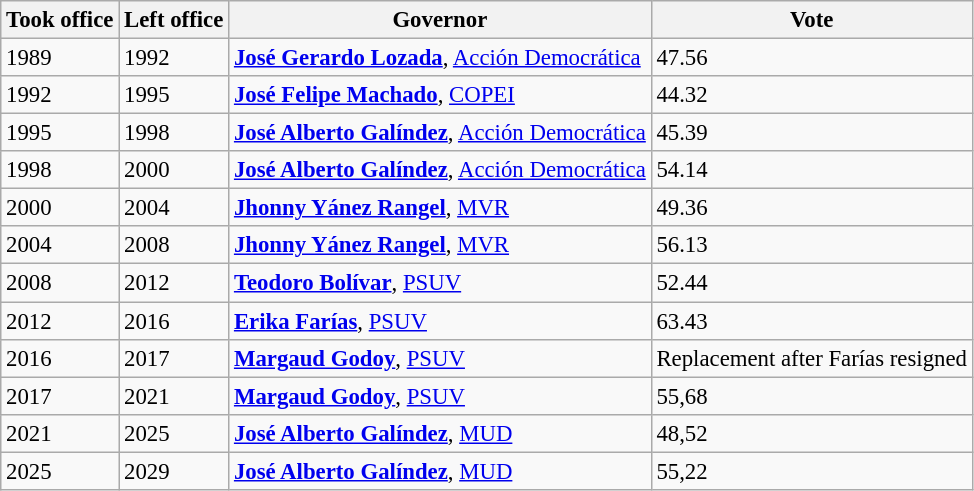<table class="wikitable" style="font-size: 95%;">
<tr>
<th>Took office</th>
<th>Left office</th>
<th>Governor</th>
<th>Vote</th>
</tr>
<tr>
<td>1989</td>
<td>1992</td>
<td><strong><a href='#'>José Gerardo Lozada</a></strong>, <a href='#'>Acción Democrática</a></td>
<td>47.56</td>
</tr>
<tr>
<td>1992</td>
<td>1995</td>
<td><strong><a href='#'>José Felipe Machado</a></strong>, <a href='#'>COPEI</a></td>
<td>44.32</td>
</tr>
<tr>
<td>1995</td>
<td>1998</td>
<td><strong><a href='#'>José Alberto Galíndez</a></strong>, <a href='#'>Acción Democrática</a></td>
<td>45.39</td>
</tr>
<tr>
<td>1998</td>
<td>2000</td>
<td><strong><a href='#'>José Alberto Galíndez</a></strong>, <a href='#'>Acción Democrática</a></td>
<td>54.14</td>
</tr>
<tr>
<td>2000</td>
<td>2004</td>
<td><strong><a href='#'>Jhonny Yánez Rangel</a></strong>, <a href='#'>MVR</a></td>
<td>49.36</td>
</tr>
<tr>
<td>2004</td>
<td>2008</td>
<td><strong><a href='#'>Jhonny Yánez Rangel</a></strong>, <a href='#'>MVR</a></td>
<td>56.13</td>
</tr>
<tr>
<td>2008</td>
<td>2012</td>
<td><strong><a href='#'>Teodoro Bolívar</a></strong>, <a href='#'>PSUV</a></td>
<td>52.44</td>
</tr>
<tr>
<td>2012</td>
<td>2016</td>
<td><strong><a href='#'>Erika Farías</a></strong>, <a href='#'>PSUV</a></td>
<td>63.43</td>
</tr>
<tr>
<td>2016</td>
<td>2017</td>
<td><strong><a href='#'>Margaud Godoy</a></strong>, <a href='#'>PSUV</a></td>
<td>Replacement after Farías resigned</td>
</tr>
<tr>
<td>2017</td>
<td>2021</td>
<td><strong><a href='#'>Margaud Godoy</a></strong>, <a href='#'>PSUV</a></td>
<td>55,68</td>
</tr>
<tr>
<td>2021</td>
<td>2025</td>
<td><strong><a href='#'>José Alberto Galíndez</a></strong>, <a href='#'>MUD</a></td>
<td>48,52</td>
</tr>
<tr>
<td>2025</td>
<td>2029</td>
<td><strong><a href='#'>José Alberto Galíndez</a></strong>, <a href='#'>MUD</a></td>
<td>55,22</td>
</tr>
</table>
